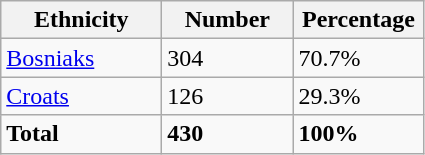<table class="wikitable">
<tr>
<th width="100px">Ethnicity</th>
<th width="80px">Number</th>
<th width="80px">Percentage</th>
</tr>
<tr>
<td><a href='#'>Bosniaks</a></td>
<td>304</td>
<td>70.7%</td>
</tr>
<tr>
<td><a href='#'>Croats</a></td>
<td>126</td>
<td>29.3%</td>
</tr>
<tr>
<td><strong>Total</strong></td>
<td><strong>430</strong></td>
<td><strong>100%</strong></td>
</tr>
</table>
